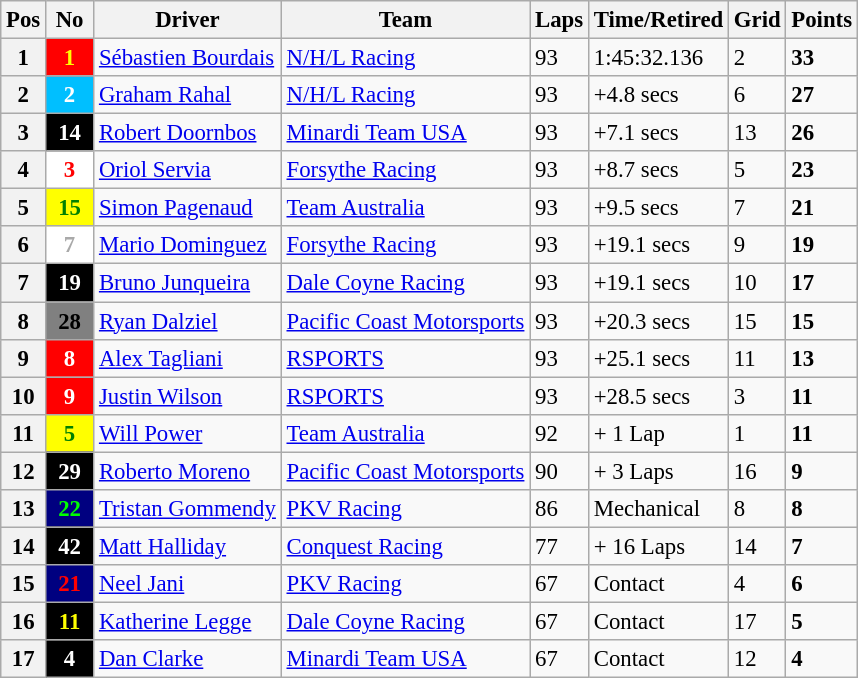<table class="wikitable" style="font-size:95%;">
<tr>
<th>Pos</th>
<th>No</th>
<th>Driver</th>
<th>Team</th>
<th>Laps</th>
<th>Time/Retired</th>
<th>Grid</th>
<th>Points</th>
</tr>
<tr>
<th>1</th>
<td style="background:red; color:yellow;" align=center width="25"><strong>1</strong></td>
<td> <a href='#'>Sébastien Bourdais</a></td>
<td><a href='#'>N/H/L Racing</a></td>
<td>93</td>
<td>1:45:32.136</td>
<td>2</td>
<td><strong>33</strong></td>
</tr>
<tr>
<th>2</th>
<td style="background:DeepSkyBlue; color:white;" align=center width="25"><strong>2</strong></td>
<td> <a href='#'>Graham Rahal</a></td>
<td><a href='#'>N/H/L Racing</a></td>
<td>93</td>
<td>+4.8 secs</td>
<td>6</td>
<td><strong>27</strong></td>
</tr>
<tr>
<th>3</th>
<td style="background:black; color:white;" align="center" width="25"><strong>14</strong></td>
<td> <a href='#'>Robert Doornbos</a></td>
<td><a href='#'>Minardi Team USA</a></td>
<td>93</td>
<td>+7.1 secs</td>
<td>13</td>
<td><strong>26</strong></td>
</tr>
<tr>
<th>4</th>
<td style="background:white; color:red;" align=center width="25"><strong>3</strong></td>
<td> <a href='#'>Oriol Servia</a></td>
<td><a href='#'>Forsythe Racing</a></td>
<td>93</td>
<td>+8.7 secs</td>
<td>5</td>
<td><strong>23</strong></td>
</tr>
<tr>
<th>5</th>
<td style="background:yellow; color:green;" align=center width="25"><strong>15</strong></td>
<td> <a href='#'>Simon Pagenaud</a></td>
<td><a href='#'>Team Australia</a></td>
<td>93</td>
<td>+9.5 secs</td>
<td>7</td>
<td><strong>21</strong></td>
</tr>
<tr>
<th>6</th>
<td style="background:white; color:DarkGrey;" align=center width="25"><strong>7</strong></td>
<td> <a href='#'>Mario Dominguez</a></td>
<td><a href='#'>Forsythe Racing</a></td>
<td>93</td>
<td>+19.1 secs</td>
<td>9</td>
<td><strong>19</strong></td>
</tr>
<tr>
<th>7</th>
<td style="background:black; color:white;" align="center" width="25"><strong>19</strong></td>
<td> <a href='#'>Bruno Junqueira</a></td>
<td><a href='#'>Dale Coyne Racing</a></td>
<td>93</td>
<td>+19.1 secs</td>
<td>10</td>
<td><strong>17</strong></td>
</tr>
<tr>
<th>8</th>
<td style="background:grey; color:black;" align=center width="25"><strong>28</strong></td>
<td> <a href='#'>Ryan Dalziel</a></td>
<td><a href='#'>Pacific Coast Motorsports</a></td>
<td>93</td>
<td>+20.3 secs</td>
<td>15</td>
<td><strong>15</strong></td>
</tr>
<tr>
<th>9</th>
<td style="background:red; color:white;" align=center width="25"><strong>8</strong></td>
<td> <a href='#'>Alex Tagliani</a></td>
<td><a href='#'>RSPORTS</a></td>
<td>93</td>
<td>+25.1 secs</td>
<td>11</td>
<td><strong>13</strong></td>
</tr>
<tr>
<th>10</th>
<td style="background:red; color:white;" align=center width="25"><strong>9</strong></td>
<td> <a href='#'>Justin Wilson</a></td>
<td><a href='#'>RSPORTS</a></td>
<td>93</td>
<td>+28.5 secs</td>
<td>3</td>
<td><strong>11</strong></td>
</tr>
<tr>
<th>11</th>
<td style="background:yellow; color:green;" align="center" width="25"><strong>5</strong></td>
<td> <a href='#'>Will Power</a></td>
<td><a href='#'>Team Australia</a></td>
<td>92</td>
<td>+ 1 Lap</td>
<td>1</td>
<td><strong>11</strong></td>
</tr>
<tr>
<th>12</th>
<td style="background:black; color:white;" align=center width="25"><strong>29</strong></td>
<td> <a href='#'>Roberto Moreno</a></td>
<td><a href='#'>Pacific Coast Motorsports</a></td>
<td>90</td>
<td>+ 3 Laps</td>
<td>16</td>
<td><strong>9</strong></td>
</tr>
<tr>
<th>13</th>
<td style="background:navy; color:lime;" align=center width="25"><strong>22</strong></td>
<td> <a href='#'>Tristan Gommendy</a></td>
<td><a href='#'>PKV Racing</a></td>
<td>86</td>
<td>Mechanical</td>
<td>8</td>
<td><strong>8</strong></td>
</tr>
<tr>
<th>14</th>
<td style="background:black; color:white;" align=center width="25"><strong>42</strong></td>
<td> <a href='#'>Matt Halliday</a></td>
<td><a href='#'>Conquest Racing</a></td>
<td>77</td>
<td>+ 16 Laps</td>
<td>14</td>
<td><strong>7</strong></td>
</tr>
<tr>
<th>15</th>
<td style="background:navy; color:red;" align=center width="25"><strong>21</strong></td>
<td> <a href='#'>Neel Jani</a></td>
<td><a href='#'>PKV Racing</a></td>
<td>67</td>
<td>Contact</td>
<td>4</td>
<td><strong>6</strong></td>
</tr>
<tr>
<th>16</th>
<td style="background:black; color:yellow;" align=center width="25"><strong>11</strong></td>
<td> <a href='#'>Katherine Legge</a></td>
<td><a href='#'>Dale Coyne Racing</a></td>
<td>67</td>
<td>Contact</td>
<td>17</td>
<td><strong>5</strong></td>
</tr>
<tr>
<th>17</th>
<td style="background:black; color:white;" align=center width="25"><strong>4</strong></td>
<td> <a href='#'>Dan Clarke</a></td>
<td><a href='#'>Minardi Team USA</a></td>
<td>67</td>
<td>Contact</td>
<td>12</td>
<td><strong>4</strong></td>
</tr>
</table>
